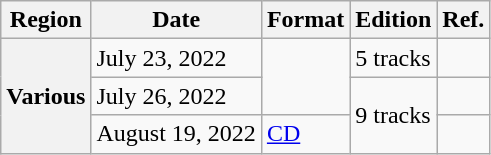<table class="wikitable plainrowheaders">
<tr>
<th scope="col">Region</th>
<th scope="col">Date</th>
<th scope="col">Format</th>
<th scope="col">Edition</th>
<th scope="col">Ref.</th>
</tr>
<tr>
<th rowspan="3" scope="row">Various</th>
<td>July 23, 2022</td>
<td rowspan="2"></td>
<td>5 tracks</td>
<td></td>
</tr>
<tr>
<td>July 26, 2022</td>
<td rowspan="2">9 tracks</td>
<td></td>
</tr>
<tr>
<td>August 19, 2022</td>
<td><a href='#'>CD</a></td>
<td></td>
</tr>
</table>
